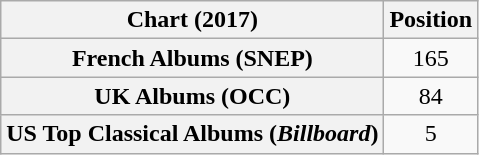<table class="wikitable sortable plainrowheaders" style="text-align:center">
<tr>
<th scope="col">Chart (2017)</th>
<th scope="col">Position</th>
</tr>
<tr>
<th scope="row">French Albums (SNEP)</th>
<td>165</td>
</tr>
<tr>
<th scope="row">UK Albums (OCC)</th>
<td>84</td>
</tr>
<tr>
<th scope="row">US Top Classical Albums (<em>Billboard</em>)</th>
<td>5</td>
</tr>
</table>
